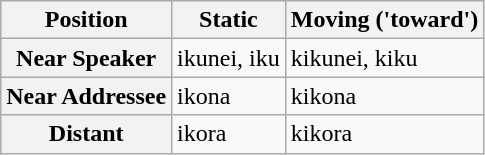<table class="wikitable">
<tr>
<th>Position</th>
<th>Static</th>
<th>Moving ('toward')</th>
</tr>
<tr>
<th>Near Speaker</th>
<td>ikunei, iku</td>
<td>kikunei, kiku</td>
</tr>
<tr>
<th>Near Addressee</th>
<td>ikona</td>
<td>kikona</td>
</tr>
<tr>
<th>Distant</th>
<td>ikora</td>
<td>kikora</td>
</tr>
</table>
